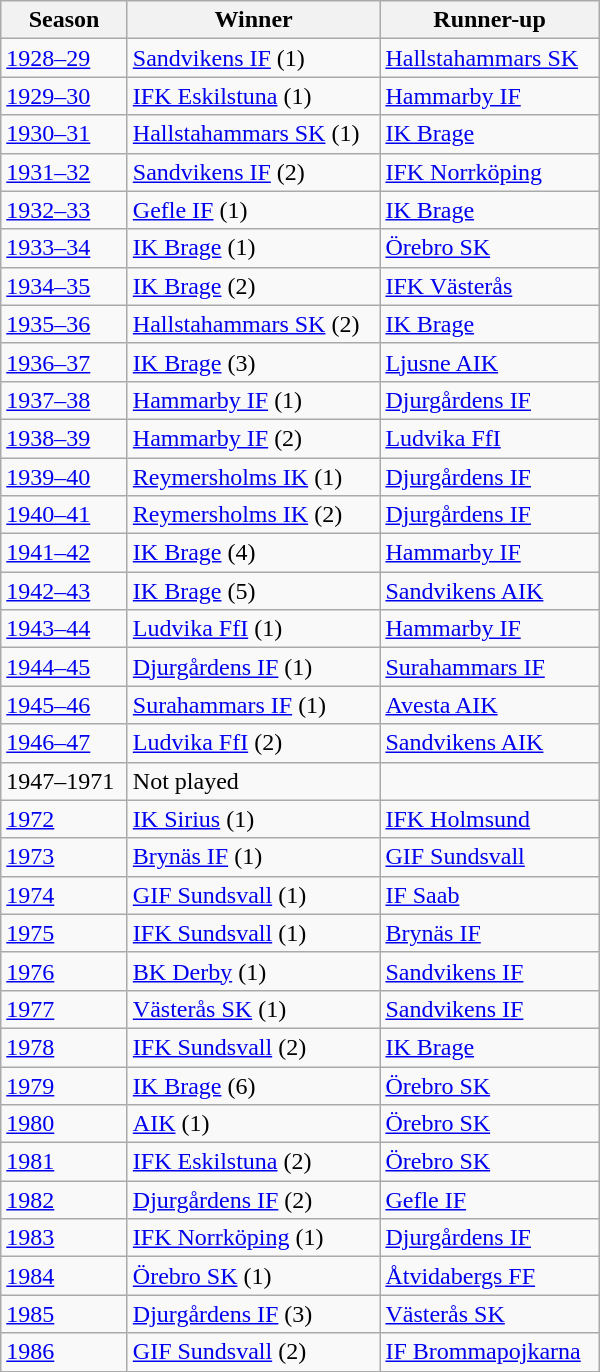<table class="wikitable" style="width:400px;">
<tr>
<th>Season</th>
<th>Winner</th>
<th>Runner-up</th>
</tr>
<tr>
<td><a href='#'>1928–29</a></td>
<td><a href='#'>Sandvikens IF</a> (1)</td>
<td><a href='#'>Hallstahammars SK</a></td>
</tr>
<tr>
<td><a href='#'>1929–30</a></td>
<td><a href='#'>IFK Eskilstuna</a> (1)</td>
<td><a href='#'>Hammarby IF</a></td>
</tr>
<tr>
<td><a href='#'>1930–31</a></td>
<td><a href='#'>Hallstahammars SK</a> (1)</td>
<td><a href='#'>IK Brage</a></td>
</tr>
<tr>
<td><a href='#'>1931–32</a></td>
<td><a href='#'>Sandvikens IF</a> (2)</td>
<td><a href='#'>IFK Norrköping</a></td>
</tr>
<tr>
<td><a href='#'>1932–33</a></td>
<td><a href='#'>Gefle IF</a> (1)</td>
<td><a href='#'>IK Brage</a></td>
</tr>
<tr>
<td><a href='#'>1933–34</a></td>
<td><a href='#'>IK Brage</a> (1)</td>
<td><a href='#'>Örebro SK</a></td>
</tr>
<tr>
<td><a href='#'>1934–35</a></td>
<td><a href='#'>IK Brage</a> (2)</td>
<td><a href='#'>IFK Västerås</a></td>
</tr>
<tr>
<td><a href='#'>1935–36</a></td>
<td><a href='#'>Hallstahammars SK</a> (2)</td>
<td><a href='#'>IK Brage</a></td>
</tr>
<tr>
<td><a href='#'>1936–37</a></td>
<td><a href='#'>IK Brage</a> (3)</td>
<td><a href='#'>Ljusne AIK</a></td>
</tr>
<tr>
<td><a href='#'>1937–38</a></td>
<td><a href='#'>Hammarby IF</a> (1)</td>
<td><a href='#'>Djurgårdens IF</a></td>
</tr>
<tr>
<td><a href='#'>1938–39</a></td>
<td><a href='#'>Hammarby IF</a> (2)</td>
<td><a href='#'>Ludvika FfI</a></td>
</tr>
<tr>
<td><a href='#'>1939–40</a></td>
<td><a href='#'>Reymersholms IK</a> (1)</td>
<td><a href='#'>Djurgårdens IF</a></td>
</tr>
<tr>
<td><a href='#'>1940–41</a></td>
<td><a href='#'>Reymersholms IK</a> (2)</td>
<td><a href='#'>Djurgårdens IF</a></td>
</tr>
<tr>
<td><a href='#'>1941–42</a></td>
<td><a href='#'>IK Brage</a> (4)</td>
<td><a href='#'>Hammarby IF</a></td>
</tr>
<tr>
<td><a href='#'>1942–43</a></td>
<td><a href='#'>IK Brage</a> (5)</td>
<td><a href='#'>Sandvikens AIK</a></td>
</tr>
<tr>
<td><a href='#'>1943–44</a></td>
<td><a href='#'>Ludvika FfI</a> (1)</td>
<td><a href='#'>Hammarby IF</a></td>
</tr>
<tr>
<td><a href='#'>1944–45</a></td>
<td><a href='#'>Djurgårdens IF</a> (1)</td>
<td><a href='#'>Surahammars IF</a></td>
</tr>
<tr>
<td><a href='#'>1945–46</a></td>
<td><a href='#'>Surahammars IF</a> (1)</td>
<td><a href='#'>Avesta AIK</a></td>
</tr>
<tr>
<td><a href='#'>1946–47</a></td>
<td><a href='#'>Ludvika FfI</a> (2)</td>
<td><a href='#'>Sandvikens AIK</a></td>
</tr>
<tr>
<td>1947–1971</td>
<td>Not played</td>
<td></td>
</tr>
<tr>
<td><a href='#'>1972</a></td>
<td><a href='#'>IK Sirius</a> (1)</td>
<td><a href='#'>IFK Holmsund</a></td>
</tr>
<tr>
<td><a href='#'>1973</a></td>
<td><a href='#'>Brynäs IF</a> (1)</td>
<td><a href='#'>GIF Sundsvall</a></td>
</tr>
<tr>
<td><a href='#'>1974</a></td>
<td><a href='#'>GIF Sundsvall</a> (1)</td>
<td><a href='#'>IF Saab</a></td>
</tr>
<tr>
<td><a href='#'>1975</a></td>
<td><a href='#'>IFK Sundsvall</a> (1)</td>
<td><a href='#'>Brynäs IF</a></td>
</tr>
<tr>
<td><a href='#'>1976</a></td>
<td><a href='#'>BK Derby</a> (1)</td>
<td><a href='#'>Sandvikens IF</a></td>
</tr>
<tr>
<td><a href='#'>1977</a></td>
<td><a href='#'>Västerås SK</a> (1)</td>
<td><a href='#'>Sandvikens IF</a></td>
</tr>
<tr>
<td><a href='#'>1978</a></td>
<td><a href='#'>IFK Sundsvall</a> (2)</td>
<td><a href='#'>IK Brage</a></td>
</tr>
<tr>
<td><a href='#'>1979</a></td>
<td><a href='#'>IK Brage</a> (6)</td>
<td><a href='#'>Örebro SK</a></td>
</tr>
<tr>
<td><a href='#'>1980</a></td>
<td><a href='#'>AIK</a> (1)</td>
<td><a href='#'>Örebro SK</a></td>
</tr>
<tr>
<td><a href='#'>1981</a></td>
<td><a href='#'>IFK Eskilstuna</a> (2)</td>
<td><a href='#'>Örebro SK</a></td>
</tr>
<tr>
<td><a href='#'>1982</a></td>
<td><a href='#'>Djurgårdens IF</a> (2)</td>
<td><a href='#'>Gefle IF</a></td>
</tr>
<tr>
<td><a href='#'>1983</a></td>
<td><a href='#'>IFK Norrköping</a> (1)</td>
<td><a href='#'>Djurgårdens IF</a></td>
</tr>
<tr>
<td><a href='#'>1984</a></td>
<td><a href='#'>Örebro SK</a> (1)</td>
<td><a href='#'>Åtvidabergs FF</a></td>
</tr>
<tr>
<td><a href='#'>1985</a></td>
<td><a href='#'>Djurgårdens IF</a> (3)</td>
<td><a href='#'>Västerås SK</a></td>
</tr>
<tr>
<td><a href='#'>1986</a></td>
<td><a href='#'>GIF Sundsvall</a> (2)</td>
<td><a href='#'>IF Brommapojkarna</a></td>
</tr>
</table>
